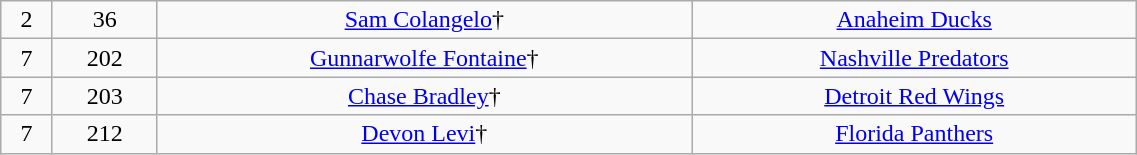<table class="wikitable" width="60%">
<tr align="center" bgcolor="">
<td>2</td>
<td>36</td>
<td><a href='#'>Sam Colangelo</a>†</td>
<td><a href='#'>Anaheim Ducks</a></td>
</tr>
<tr align="center" bgcolor="">
<td>7</td>
<td>202</td>
<td><a href='#'>Gunnarwolfe Fontaine</a>†</td>
<td><a href='#'>Nashville Predators</a></td>
</tr>
<tr align="center" bgcolor="">
<td>7</td>
<td>203</td>
<td><a href='#'>Chase Bradley</a>†</td>
<td><a href='#'>Detroit Red Wings</a></td>
</tr>
<tr align="center" bgcolor="">
<td>7</td>
<td>212</td>
<td><a href='#'>Devon Levi</a>†</td>
<td><a href='#'>Florida Panthers</a></td>
</tr>
</table>
